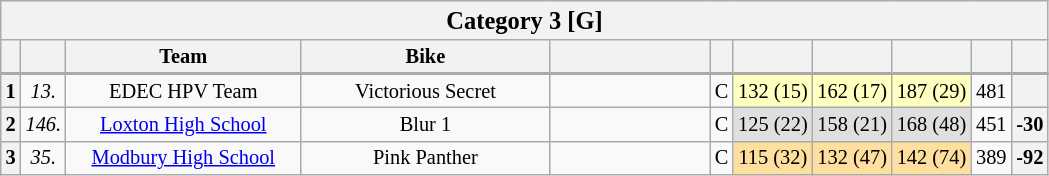<table class="wikitable collapsible collapsed" style="font-size: 85%; text-align:center">
<tr>
<th colspan="11" width="500"><big>Category 3 [G]</big></th>
</tr>
<tr>
<th valign="middle" width="5"></th>
<th valign="middle" width="5"></th>
<th valign="middle" width="150">Team</th>
<th valign="middle" width="160">Bike</th>
<th valign="middle" width="100"></th>
<th valign="middle" width="6"></th>
<th><a href='#'></a><br></th>
<th><a href='#'></a><br></th>
<th><a href='#'></a><br></th>
<th valign="middle" width="4"></th>
<th width="5" valign="middle"></th>
</tr>
<tr>
</tr>
<tr style="border-top:2px solid #aaaaaa">
</tr>
<tr>
<th>1</th>
<td><em>13.</em></td>
<td> EDEC HPV Team</td>
<td>Victorious Secret</td>
<td></td>
<td>C</td>
<td bgcolor="#FFFFBF">132 (15)</td>
<td bgcolor="#FFFFBF">162 (17)</td>
<td bgcolor="#FFFFBF">187 (29)</td>
<td>481</td>
<th></th>
</tr>
<tr>
<th>2</th>
<td><em>146.</em></td>
<td> <a href='#'>Loxton High School</a></td>
<td>Blur 1</td>
<td></td>
<td>C</td>
<td bgcolor="#dfdfdf">125 (22)</td>
<td bgcolor="#dfdfdf">158 (21)</td>
<td bgcolor="#dfdfdf">168 (48)</td>
<td>451</td>
<th>-30</th>
</tr>
<tr>
<th>3</th>
<td><em>35.</em></td>
<td> <a href='#'>Modbury High School</a></td>
<td>Pink Panther</td>
<td></td>
<td>C</td>
<td bgcolor="#ffdf9f">115 (32)</td>
<td bgcolor="#ffdf9f">132 (47)</td>
<td bgcolor="#ffdf9f">142 (74)</td>
<td>389</td>
<th>-92</th>
</tr>
</table>
